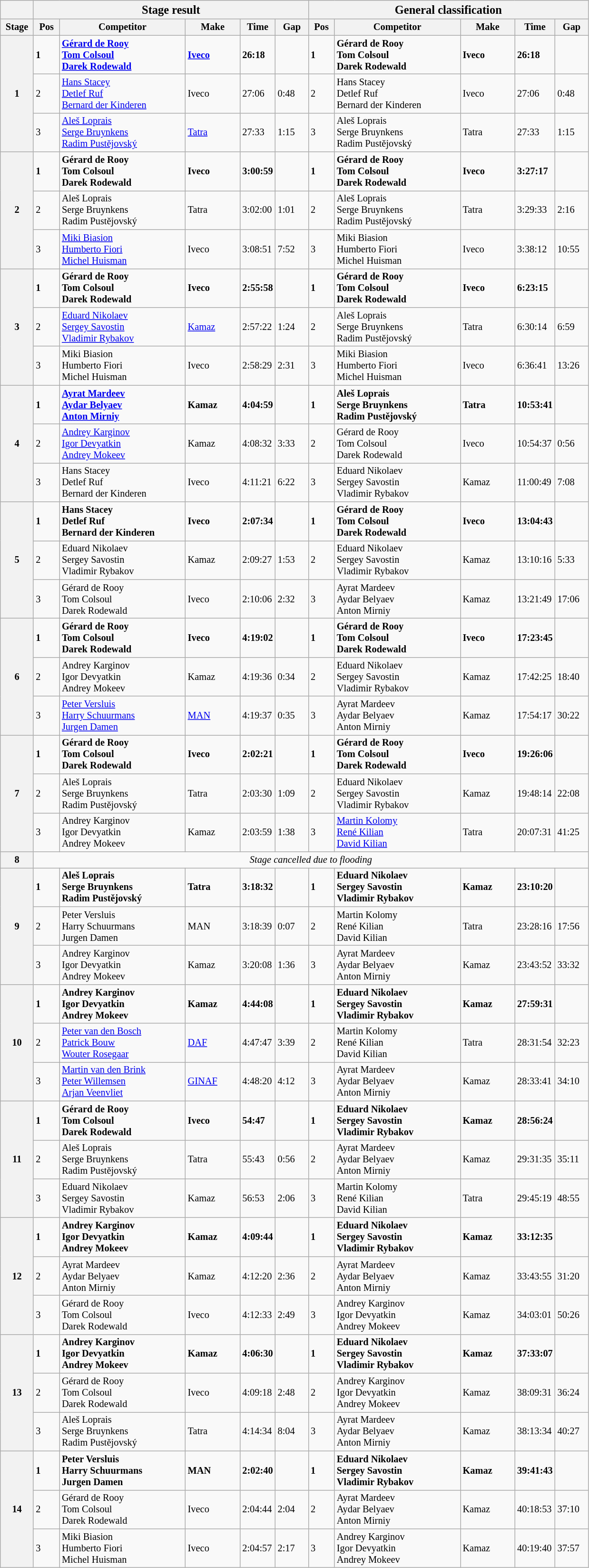<table class="wikitable" style="font-size:85%;">
<tr>
<th></th>
<th colspan=5><big>Stage result </big></th>
<th colspan=5><big>General classification</big></th>
</tr>
<tr>
<th width="40px">Stage</th>
<th width="30px">Pos</th>
<th width="170px">Competitor</th>
<th width="70px">Make</th>
<th width="40px">Time</th>
<th width="40px">Gap</th>
<th width="30px">Pos</th>
<th width="170px">Competitor</th>
<th width="70px">Make</th>
<th width="40px">Time</th>
<th width="40px">Gap</th>
</tr>
<tr>
<th rowspan=3>1</th>
<td><strong>1</strong></td>
<td><strong> <a href='#'>Gérard de Rooy</a><br>  <a href='#'>Tom Colsoul</a><br> <a href='#'>Darek Rodewald</a></strong></td>
<td><strong><a href='#'>Iveco</a></strong></td>
<td><strong>26:18</strong></td>
<td></td>
<td><strong>1</strong></td>
<td><strong> Gérard de Rooy<br>  Tom Colsoul<br> Darek Rodewald</strong></td>
<td><strong>Iveco</strong></td>
<td><strong>26:18</strong></td>
<td></td>
</tr>
<tr>
<td>2</td>
<td> <a href='#'>Hans Stacey</a><br>  <a href='#'>Detlef Ruf</a><br> <a href='#'>Bernard der Kinderen</a></td>
<td>Iveco</td>
<td>27:06</td>
<td>0:48</td>
<td>2</td>
<td> Hans Stacey<br>  Detlef Ruf<br> Bernard der Kinderen</td>
<td>Iveco</td>
<td>27:06</td>
<td>0:48</td>
</tr>
<tr>
<td>3</td>
<td> <a href='#'>Aleš Loprais</a> <br> <a href='#'>Serge Bruynkens</a> <br> <a href='#'>Radim Pustějovský</a></td>
<td><a href='#'>Tatra</a></td>
<td>27:33</td>
<td>1:15</td>
<td>3</td>
<td> Aleš Loprais <br> Serge Bruynkens <br> Radim Pustějovský</td>
<td>Tatra</td>
<td>27:33</td>
<td>1:15</td>
</tr>
<tr>
<th rowspan=3>2</th>
<td><strong>1</strong></td>
<td><strong> Gérard de Rooy<br>  Tom Colsoul<br> Darek Rodewald</strong></td>
<td><strong>Iveco</strong></td>
<td><strong>3:00:59</strong></td>
<td></td>
<td><strong>1</strong></td>
<td><strong> Gérard de Rooy<br>  Tom Colsoul<br> Darek Rodewald</strong></td>
<td><strong>Iveco</strong></td>
<td><strong>3:27:17</strong></td>
<td></td>
</tr>
<tr>
<td>2</td>
<td> Aleš Loprais <br> Serge Bruynkens <br> Radim Pustějovský</td>
<td>Tatra</td>
<td>3:02:00</td>
<td>1:01</td>
<td>2</td>
<td> Aleš Loprais <br> Serge Bruynkens <br> Radim Pustějovský</td>
<td>Tatra</td>
<td>3:29:33</td>
<td>2:16</td>
</tr>
<tr>
<td>3</td>
<td> <a href='#'>Miki Biasion</a> <br> <a href='#'>Humberto Fiori</a> <br> <a href='#'>Michel Huisman</a></td>
<td>Iveco</td>
<td>3:08:51</td>
<td>7:52</td>
<td>3</td>
<td> Miki Biasion <br> Humberto Fiori <br> Michel Huisman</td>
<td>Iveco</td>
<td>3:38:12</td>
<td>10:55</td>
</tr>
<tr>
<th rowspan=3>3</th>
<td><strong>1</strong></td>
<td><strong> Gérard de Rooy<br>  Tom Colsoul<br> Darek Rodewald</strong></td>
<td><strong>Iveco</strong></td>
<td><strong>2:55:58</strong></td>
<td></td>
<td><strong>1</strong></td>
<td><strong> Gérard de Rooy<br>  Tom Colsoul<br> Darek Rodewald</strong></td>
<td><strong>Iveco</strong></td>
<td><strong>6:23:15</strong></td>
<td></td>
</tr>
<tr>
<td>2</td>
<td> <a href='#'>Eduard Nikolaev</a> <br> <a href='#'>Sergey Savostin</a> <br> <a href='#'>Vladimir Rybakov</a></td>
<td><a href='#'>Kamaz</a></td>
<td>2:57:22</td>
<td>1:24</td>
<td>2</td>
<td> Aleš Loprais <br> Serge Bruynkens <br> Radim Pustějovský</td>
<td>Tatra</td>
<td>6:30:14</td>
<td>6:59</td>
</tr>
<tr>
<td>3</td>
<td> Miki Biasion <br> Humberto Fiori <br> Michel Huisman</td>
<td>Iveco</td>
<td>2:58:29</td>
<td>2:31</td>
<td>3</td>
<td> Miki Biasion <br> Humberto Fiori <br> Michel Huisman</td>
<td>Iveco</td>
<td>6:36:41</td>
<td>13:26</td>
</tr>
<tr>
<th rowspan=3>4</th>
<td><strong>1</strong></td>
<td><strong> <a href='#'>Ayrat Mardeev</a><br>  <a href='#'>Aydar Belyaev</a><br> <a href='#'>Anton Mirniy</a></strong></td>
<td><strong>Kamaz</strong></td>
<td><strong>4:04:59</strong></td>
<td></td>
<td><strong>1</strong></td>
<td><strong> Aleš Loprais <br> Serge Bruynkens <br> Radim Pustějovský</strong></td>
<td><strong>Tatra</strong></td>
<td><strong>10:53:41</strong></td>
<td></td>
</tr>
<tr>
<td>2</td>
<td> <a href='#'>Andrey Karginov</a> <br> <a href='#'>Igor Devyatkin</a> <br> <a href='#'>Andrey Mokeev</a></td>
<td>Kamaz</td>
<td>4:08:32</td>
<td>3:33</td>
<td>2</td>
<td> Gérard de Rooy<br>  Tom Colsoul<br> Darek Rodewald</td>
<td>Iveco</td>
<td>10:54:37</td>
<td>0:56</td>
</tr>
<tr>
<td>3</td>
<td> Hans Stacey<br>  Detlef Ruf<br> Bernard der Kinderen</td>
<td>Iveco</td>
<td>4:11:21</td>
<td>6:22</td>
<td>3</td>
<td> Eduard Nikolaev <br> Sergey Savostin <br> Vladimir Rybakov</td>
<td>Kamaz</td>
<td>11:00:49</td>
<td>7:08</td>
</tr>
<tr>
<th rowspan=3>5</th>
<td><strong>1</strong></td>
<td><strong> Hans Stacey<br>  Detlef Ruf<br> Bernard der Kinderen</strong></td>
<td><strong>Iveco</strong></td>
<td><strong>2:07:34</strong></td>
<td></td>
<td><strong>1</strong></td>
<td><strong> Gérard de Rooy<br>  Tom Colsoul<br> Darek Rodewald</strong></td>
<td><strong>Iveco</strong></td>
<td><strong>13:04:43</strong></td>
<td></td>
</tr>
<tr>
<td>2</td>
<td> Eduard Nikolaev <br> Sergey Savostin <br> Vladimir Rybakov</td>
<td>Kamaz</td>
<td>2:09:27</td>
<td>1:53</td>
<td>2</td>
<td> Eduard Nikolaev <br> Sergey Savostin <br> Vladimir Rybakov</td>
<td>Kamaz</td>
<td>13:10:16</td>
<td>5:33</td>
</tr>
<tr>
<td>3</td>
<td> Gérard de Rooy<br>  Tom Colsoul<br> Darek Rodewald</td>
<td>Iveco</td>
<td>2:10:06</td>
<td>2:32</td>
<td>3</td>
<td> Ayrat Mardeev<br>  Aydar Belyaev<br> Anton Mirniy</td>
<td>Kamaz</td>
<td>13:21:49</td>
<td>17:06</td>
</tr>
<tr>
<th rowspan=3>6</th>
<td><strong>1</strong></td>
<td><strong> Gérard de Rooy<br>  Tom Colsoul<br> Darek Rodewald</strong></td>
<td><strong>Iveco</strong></td>
<td><strong>4:19:02</strong></td>
<td></td>
<td><strong>1</strong></td>
<td><strong> Gérard de Rooy<br>  Tom Colsoul<br> Darek Rodewald</strong></td>
<td><strong>Iveco</strong></td>
<td><strong>17:23:45</strong></td>
<td></td>
</tr>
<tr>
<td>2</td>
<td> Andrey Karginov <br> Igor Devyatkin <br> Andrey Mokeev</td>
<td>Kamaz</td>
<td>4:19:36</td>
<td>0:34</td>
<td>2</td>
<td> Eduard Nikolaev <br> Sergey Savostin <br> Vladimir Rybakov</td>
<td>Kamaz</td>
<td>17:42:25</td>
<td>18:40</td>
</tr>
<tr>
<td>3</td>
<td> <a href='#'>Peter Versluis</a><br>  <a href='#'>Harry Schuurmans</a><br> <a href='#'>Jurgen Damen</a></td>
<td><a href='#'>MAN</a></td>
<td>4:19:37</td>
<td>0:35</td>
<td>3</td>
<td> Ayrat Mardeev<br>  Aydar Belyaev<br> Anton Mirniy</td>
<td>Kamaz</td>
<td>17:54:17</td>
<td>30:22</td>
</tr>
<tr>
<th rowspan=3 align=center><strong>7</strong></th>
<td><strong>1</strong></td>
<td><strong> Gérard de Rooy<br>  Tom Colsoul<br> Darek Rodewald</strong></td>
<td><strong>Iveco</strong></td>
<td><strong>2:02:21</strong></td>
<td></td>
<td><strong>1</strong></td>
<td><strong> Gérard de Rooy<br>  Tom Colsoul<br> Darek Rodewald</strong></td>
<td><strong>Iveco</strong></td>
<td><strong>19:26:06</strong></td>
<td></td>
</tr>
<tr>
<td>2</td>
<td> Aleš Loprais <br> Serge Bruynkens <br> Radim Pustějovský</td>
<td>Tatra</td>
<td>2:03:30</td>
<td>1:09</td>
<td>2</td>
<td> Eduard Nikolaev <br> Sergey Savostin <br> Vladimir Rybakov</td>
<td>Kamaz</td>
<td>19:48:14</td>
<td>22:08</td>
</tr>
<tr>
<td>3</td>
<td> Andrey Karginov <br> Igor Devyatkin <br> Andrey Mokeev</td>
<td>Kamaz</td>
<td>2:03:59</td>
<td>1:38</td>
<td>3</td>
<td> <a href='#'>Martin Kolomy</a><br>  <a href='#'>René Kilian</a><br> <a href='#'>David Kilian</a></td>
<td>Tatra</td>
<td>20:07:31</td>
<td>41:25</td>
</tr>
<tr>
<th align=center><strong>8</strong></th>
<td colspan=10 align=center><em>Stage cancelled due to flooding</em></td>
</tr>
<tr>
<th rowspan=3 align=center><strong>9</strong></th>
<td><strong>1</strong></td>
<td><strong> Aleš Loprais <br> Serge Bruynkens <br> Radim Pustějovský</strong></td>
<td><strong>Tatra</strong></td>
<td><strong>3:18:32</strong></td>
<td></td>
<td><strong>1</strong></td>
<td><strong> Eduard Nikolaev <br> Sergey Savostin <br> Vladimir Rybakov</strong></td>
<td><strong>Kamaz</strong></td>
<td><strong>23:10:20</strong></td>
<td></td>
</tr>
<tr>
<td>2</td>
<td> Peter Versluis<br>  Harry Schuurmans<br> Jurgen Damen</td>
<td>MAN</td>
<td>3:18:39</td>
<td>0:07</td>
<td>2</td>
<td> Martin Kolomy<br>  René Kilian<br> David Kilian</td>
<td>Tatra</td>
<td>23:28:16</td>
<td>17:56</td>
</tr>
<tr>
<td>3</td>
<td> Andrey Karginov <br> Igor Devyatkin <br> Andrey Mokeev</td>
<td>Kamaz</td>
<td>3:20:08</td>
<td>1:36</td>
<td>3</td>
<td> Ayrat Mardeev<br>  Aydar Belyaev<br> Anton Mirniy</td>
<td>Kamaz</td>
<td>23:43:52</td>
<td>33:32</td>
</tr>
<tr>
<th rowspan=3 align=center><strong>10</strong></th>
<td><strong>1</strong></td>
<td><strong> Andrey Karginov <br> Igor Devyatkin <br> Andrey Mokeev</strong></td>
<td><strong>Kamaz</strong></td>
<td><strong>4:44:08</strong></td>
<td></td>
<td><strong>1</strong></td>
<td><strong> Eduard Nikolaev <br> Sergey Savostin <br> Vladimir Rybakov</strong></td>
<td><strong>Kamaz</strong></td>
<td><strong>27:59:31</strong></td>
<td></td>
</tr>
<tr>
<td>2</td>
<td> <a href='#'>Peter van den Bosch</a><br>  <a href='#'>Patrick Bouw</a><br> <a href='#'>Wouter Rosegaar</a></td>
<td><a href='#'>DAF</a></td>
<td>4:47:47</td>
<td>3:39</td>
<td>2</td>
<td> Martin Kolomy<br>  René Kilian<br> David Kilian</td>
<td>Tatra</td>
<td>28:31:54</td>
<td>32:23</td>
</tr>
<tr>
<td>3</td>
<td> <a href='#'>Martin van den Brink</a> <br> <a href='#'>Peter Willemsen</a> <br> <a href='#'>Arjan Veenvliet</a></td>
<td><a href='#'>GINAF</a></td>
<td>4:48:20</td>
<td>4:12</td>
<td>3</td>
<td> Ayrat Mardeev<br>  Aydar Belyaev<br> Anton Mirniy</td>
<td>Kamaz</td>
<td>28:33:41</td>
<td>34:10</td>
</tr>
<tr>
<th rowspan=3 align=center><strong>11</strong></th>
<td><strong>1</strong></td>
<td><strong> Gérard de Rooy<br>  Tom Colsoul<br> Darek Rodewald</strong></td>
<td><strong>Iveco</strong></td>
<td><strong>54:47</strong></td>
<td></td>
<td><strong>1</strong></td>
<td><strong> Eduard Nikolaev <br> Sergey Savostin <br> Vladimir Rybakov</strong></td>
<td><strong>Kamaz</strong></td>
<td><strong>28:56:24</strong></td>
<td></td>
</tr>
<tr>
<td>2</td>
<td> Aleš Loprais <br> Serge Bruynkens <br> Radim Pustějovský</td>
<td>Tatra</td>
<td>55:43</td>
<td>0:56</td>
<td>2</td>
<td> Ayrat Mardeev<br>  Aydar Belyaev<br> Anton Mirniy</td>
<td>Kamaz</td>
<td>29:31:35</td>
<td>35:11</td>
</tr>
<tr>
<td>3</td>
<td> Eduard Nikolaev <br> Sergey Savostin <br> Vladimir Rybakov</td>
<td>Kamaz</td>
<td>56:53</td>
<td>2:06</td>
<td>3</td>
<td> Martin Kolomy<br>  René Kilian<br> David Kilian</td>
<td>Tatra</td>
<td>29:45:19</td>
<td>48:55</td>
</tr>
<tr>
<th rowspan=3 align=center><strong>12</strong></th>
<td><strong>1</strong></td>
<td><strong> Andrey Karginov <br> Igor Devyatkin <br> Andrey Mokeev</strong></td>
<td><strong>Kamaz</strong></td>
<td><strong>4:09:44</strong></td>
<td></td>
<td><strong>1</strong></td>
<td><strong> Eduard Nikolaev <br> Sergey Savostin <br> Vladimir Rybakov</strong></td>
<td><strong>Kamaz</strong></td>
<td><strong>33:12:35</strong></td>
<td></td>
</tr>
<tr>
<td>2</td>
<td> Ayrat Mardeev<br>  Aydar Belyaev<br> Anton Mirniy</td>
<td>Kamaz</td>
<td>4:12:20</td>
<td>2:36</td>
<td>2</td>
<td> Ayrat Mardeev<br>  Aydar Belyaev<br> Anton Mirniy</td>
<td>Kamaz</td>
<td>33:43:55</td>
<td>31:20</td>
</tr>
<tr>
<td>3</td>
<td> Gérard de Rooy<br>  Tom Colsoul<br> Darek Rodewald</td>
<td>Iveco</td>
<td>4:12:33</td>
<td>2:49</td>
<td>3</td>
<td> Andrey Karginov <br> Igor Devyatkin <br> Andrey Mokeev</td>
<td>Kamaz</td>
<td>34:03:01</td>
<td>50:26</td>
</tr>
<tr>
<th rowspan=3 align=center><strong>13</strong></th>
<td><strong>1</strong></td>
<td><strong> Andrey Karginov <br> Igor Devyatkin <br> Andrey Mokeev</strong></td>
<td><strong>Kamaz</strong></td>
<td><strong>4:06:30</strong></td>
<td></td>
<td><strong>1</strong></td>
<td><strong> Eduard Nikolaev <br> Sergey Savostin <br> Vladimir Rybakov</strong></td>
<td><strong>Kamaz</strong></td>
<td><strong>37:33:07</strong></td>
<td></td>
</tr>
<tr>
<td>2</td>
<td> Gérard de Rooy<br>  Tom Colsoul<br> Darek Rodewald</td>
<td>Iveco</td>
<td>4:09:18</td>
<td>2:48</td>
<td>2</td>
<td> Andrey Karginov <br> Igor Devyatkin <br> Andrey Mokeev</td>
<td>Kamaz</td>
<td>38:09:31</td>
<td>36:24</td>
</tr>
<tr>
<td>3</td>
<td> Aleš Loprais <br> Serge Bruynkens <br> Radim Pustějovský</td>
<td>Tatra</td>
<td>4:14:34</td>
<td>8:04</td>
<td>3</td>
<td> Ayrat Mardeev<br>  Aydar Belyaev<br> Anton Mirniy</td>
<td>Kamaz</td>
<td>38:13:34</td>
<td>40:27</td>
</tr>
<tr>
<th rowspan=3 align=center><strong>14</strong></th>
<td><strong>1</strong></td>
<td><strong> Peter Versluis<br>  Harry Schuurmans<br> Jurgen Damen</strong></td>
<td><strong>MAN</strong></td>
<td><strong>2:02:40</strong></td>
<td></td>
<td><strong>1</strong></td>
<td><strong> Eduard Nikolaev <br> Sergey Savostin <br> Vladimir Rybakov</strong></td>
<td><strong>Kamaz</strong></td>
<td><strong>39:41:43</strong></td>
<td></td>
</tr>
<tr>
<td>2</td>
<td> Gérard de Rooy<br>  Tom Colsoul<br> Darek Rodewald</td>
<td>Iveco</td>
<td>2:04:44</td>
<td>2:04</td>
<td>2</td>
<td> Ayrat Mardeev<br>  Aydar Belyaev<br> Anton Mirniy</td>
<td>Kamaz</td>
<td>40:18:53</td>
<td>37:10</td>
</tr>
<tr>
<td>3</td>
<td> Miki Biasion <br> Humberto Fiori <br> Michel Huisman</td>
<td>Iveco</td>
<td>2:04:57</td>
<td>2:17</td>
<td>3</td>
<td> Andrey Karginov <br> Igor Devyatkin <br> Andrey Mokeev</td>
<td>Kamaz</td>
<td>40:19:40</td>
<td>37:57</td>
</tr>
</table>
